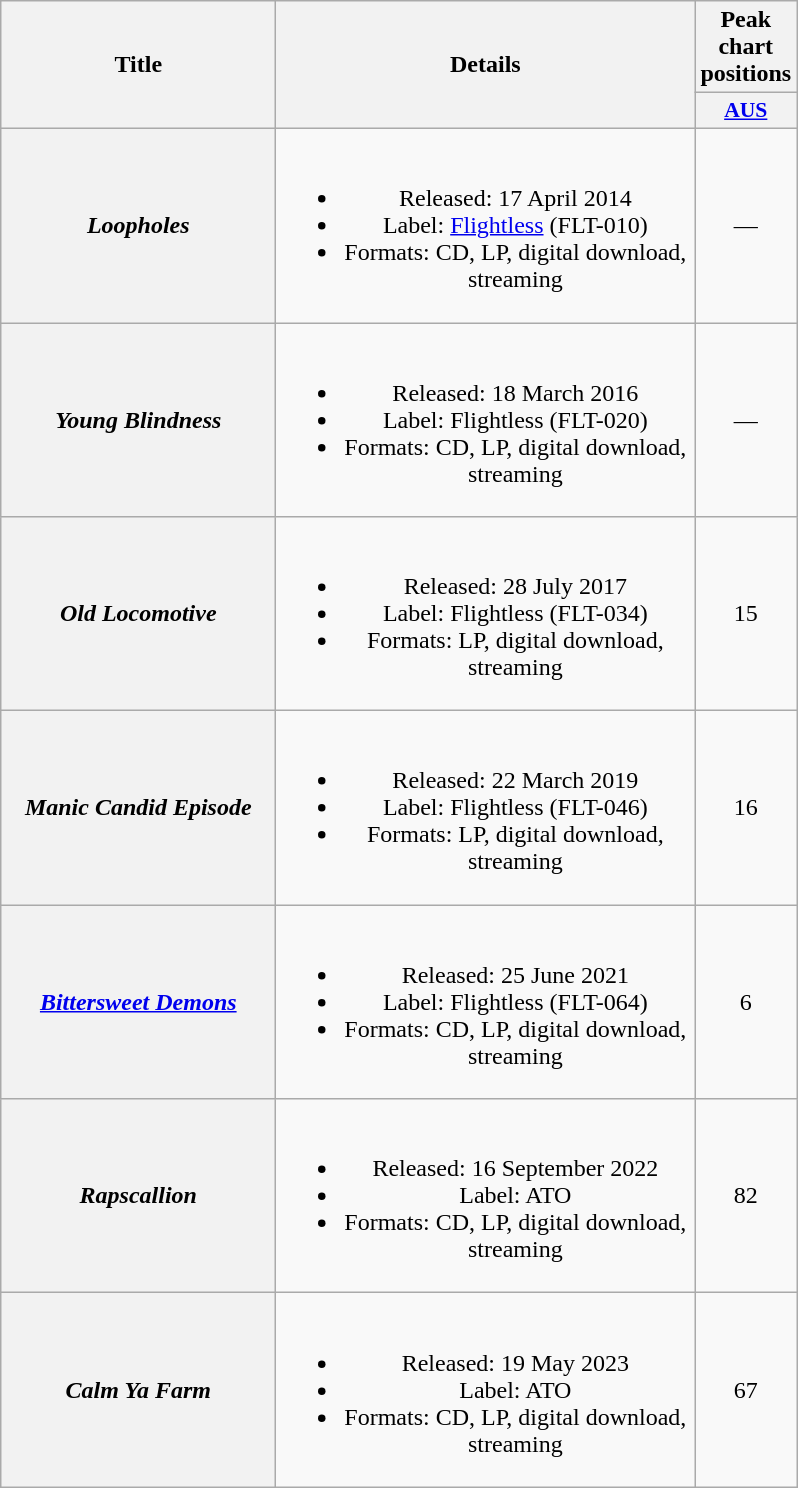<table class="wikitable plainrowheaders" style="text-align:center;" border="1">
<tr>
<th scope="col" rowspan="2" style="width:11em;">Title</th>
<th scope="col" rowspan="2" style="width:17em;">Details</th>
<th scope="col" colspan="1">Peak chart positions</th>
</tr>
<tr>
<th scope="col" style="width:3em;font-size:90%;"><a href='#'>AUS</a><br></th>
</tr>
<tr>
<th scope="row"><em>Loopholes</em></th>
<td><br><ul><li>Released: 17 April 2014</li><li>Label: <a href='#'>Flightless</a> (FLT-010)</li><li>Formats: CD, LP, digital download, streaming</li></ul></td>
<td>—</td>
</tr>
<tr>
<th scope="row"><em>Young Blindness</em></th>
<td><br><ul><li>Released: 18 March 2016</li><li>Label: Flightless (FLT-020)</li><li>Formats: CD, LP, digital download, streaming</li></ul></td>
<td>—</td>
</tr>
<tr>
<th scope="row"><em>Old Locomotive</em></th>
<td><br><ul><li>Released: 28 July 2017</li><li>Label: Flightless (FLT-034)</li><li>Formats: LP, digital download, streaming</li></ul></td>
<td>15</td>
</tr>
<tr>
<th scope="row"><em>Manic Candid Episode</em></th>
<td><br><ul><li>Released: 22 March 2019</li><li>Label: Flightless (FLT-046)</li><li>Formats: LP, digital download, streaming</li></ul></td>
<td>16</td>
</tr>
<tr>
<th scope="row"><em><a href='#'>Bittersweet Demons</a></em></th>
<td><br><ul><li>Released: 25 June 2021</li><li>Label: Flightless (FLT-064)</li><li>Formats: CD, LP, digital download, streaming</li></ul></td>
<td>6</td>
</tr>
<tr>
<th scope="row"><em>Rapscallion</em></th>
<td><br><ul><li>Released: 16 September 2022</li><li>Label: ATO</li><li>Formats: CD, LP, digital download, streaming</li></ul></td>
<td>82</td>
</tr>
<tr>
<th scope="row"><em>Calm Ya Farm</em></th>
<td><br><ul><li>Released: 19 May 2023</li><li>Label: ATO</li><li>Formats: CD, LP, digital download, streaming</li></ul></td>
<td>67</td>
</tr>
</table>
